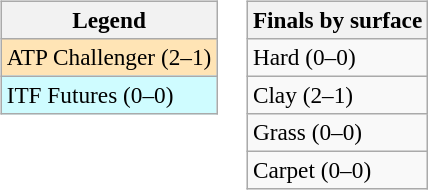<table>
<tr valign=top>
<td><br><table class=wikitable style=font-size:97%>
<tr>
<th>Legend</th>
</tr>
<tr bgcolor=moccasin>
<td>ATP Challenger (2–1)</td>
</tr>
<tr bgcolor=cffcff>
<td>ITF Futures (0–0)</td>
</tr>
</table>
</td>
<td><br><table class=wikitable style=font-size:97%>
<tr>
<th>Finals by surface</th>
</tr>
<tr>
<td>Hard (0–0)</td>
</tr>
<tr>
<td>Clay (2–1)</td>
</tr>
<tr>
<td>Grass (0–0)</td>
</tr>
<tr>
<td>Carpet (0–0)</td>
</tr>
</table>
</td>
</tr>
</table>
